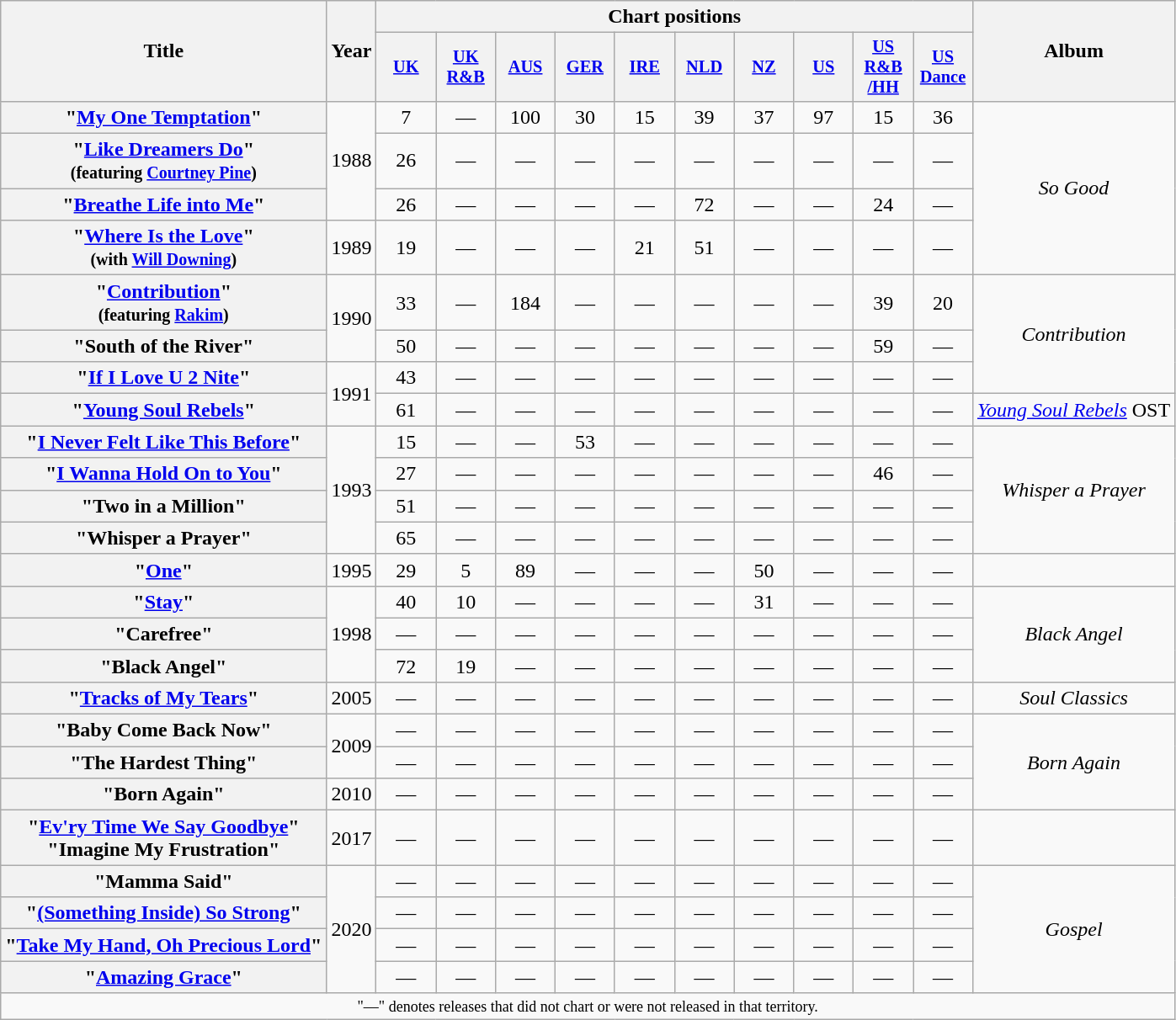<table class="wikitable plainrowheaders" style="text-align:center;" border="1">
<tr>
<th scope="col" rowspan="2">Title</th>
<th scope="col" rowspan="2">Year</th>
<th colspan="10" scope="col">Chart positions</th>
<th rowspan="2">Album</th>
</tr>
<tr>
<th scope="col" style="width:3em;font-size:85%;"><a href='#'>UK</a><br></th>
<th scope="col" style="width:3em;font-size:85%;"><a href='#'>UK R&B</a><br></th>
<th scope="col" style="width:3em;font-size:85%;"><a href='#'>AUS</a><br></th>
<th scope="col" style="width:3em;font-size:85%;"><a href='#'>GER</a><br></th>
<th scope="col" style="width:3em;font-size:85%;"><a href='#'>IRE</a><br></th>
<th scope="col" style="width:3em;font-size:85%;"><a href='#'>NLD</a><br></th>
<th scope="col" style="width:3em;font-size:85%;"><a href='#'>NZ</a><br></th>
<th scope="col" style="width:3em;font-size:85%;"><a href='#'>US</a><br></th>
<th scope="col" style="width:3em;font-size:85%;"><a href='#'>US<br>R&B<br>/HH</a><br></th>
<th scope="col" style="width:3em;font-size:85%;"><a href='#'>US<br>Dance</a><br></th>
</tr>
<tr>
<th scope="row">"<a href='#'>My One Temptation</a>"</th>
<td rowspan="3">1988</td>
<td>7</td>
<td>—</td>
<td>100</td>
<td>30</td>
<td>15</td>
<td>39</td>
<td>37</td>
<td>97</td>
<td>15</td>
<td>36</td>
<td rowspan=4><em>So Good</em></td>
</tr>
<tr>
<th scope="row">"<a href='#'>Like Dreamers Do</a>"<br><small>(featuring <a href='#'>Courtney Pine</a>)</small></th>
<td>26</td>
<td>—</td>
<td>—</td>
<td>—</td>
<td>—</td>
<td>—</td>
<td>—</td>
<td>—</td>
<td>—</td>
<td>—</td>
</tr>
<tr>
<th scope="row">"<a href='#'>Breathe Life into Me</a>"</th>
<td>26</td>
<td>—</td>
<td>—</td>
<td>—</td>
<td>—</td>
<td>72</td>
<td>—</td>
<td>—</td>
<td>24</td>
<td>—</td>
</tr>
<tr>
<th scope="row">"<a href='#'>Where Is the Love</a>"<br><small>(with <a href='#'>Will Downing</a>)</small></th>
<td>1989</td>
<td>19</td>
<td>—</td>
<td>—</td>
<td>—</td>
<td>21</td>
<td>51</td>
<td>—</td>
<td>—</td>
<td>—</td>
<td>—</td>
</tr>
<tr>
<th scope="row">"<a href='#'>Contribution</a>"<br><small>(featuring <a href='#'>Rakim</a>)</small></th>
<td rowspan=2>1990</td>
<td>33</td>
<td>—</td>
<td>184</td>
<td>—</td>
<td>—</td>
<td>—</td>
<td>—</td>
<td>—</td>
<td>39</td>
<td>20</td>
<td rowspan=3><em>Contribution</em></td>
</tr>
<tr>
<th scope="row">"South of the River"</th>
<td>50</td>
<td>—</td>
<td>—</td>
<td>—</td>
<td>—</td>
<td>—</td>
<td>—</td>
<td>—</td>
<td>59</td>
<td>—</td>
</tr>
<tr>
<th scope="row">"<a href='#'>If I Love U 2 Nite</a>"</th>
<td rowspan=2>1991</td>
<td>43</td>
<td>—</td>
<td>—</td>
<td>—</td>
<td>—</td>
<td>—</td>
<td>—</td>
<td>—</td>
<td>—</td>
<td>—</td>
</tr>
<tr>
<th scope="row">"<a href='#'>Young Soul Rebels</a>"</th>
<td>61</td>
<td>—</td>
<td>—</td>
<td>—</td>
<td>—</td>
<td>—</td>
<td>—</td>
<td>—</td>
<td>—</td>
<td>—</td>
<td><em><a href='#'>Young Soul Rebels</a></em> OST</td>
</tr>
<tr>
<th scope="row">"<a href='#'>I Never Felt Like This Before</a>"</th>
<td rowspan=4>1993</td>
<td>15</td>
<td>—</td>
<td>—</td>
<td>53</td>
<td>—</td>
<td>—</td>
<td>—</td>
<td>—</td>
<td>—</td>
<td>—</td>
<td rowspan=4><em>Whisper a Prayer</em></td>
</tr>
<tr>
<th scope="row">"<a href='#'>I Wanna Hold On to You</a>"</th>
<td>27</td>
<td>—</td>
<td>—</td>
<td>—</td>
<td>—</td>
<td>—</td>
<td>—</td>
<td>—</td>
<td>46</td>
<td>—</td>
</tr>
<tr>
<th scope="row">"Two in a Million"</th>
<td>51</td>
<td>—</td>
<td>—</td>
<td>—</td>
<td>—</td>
<td>—</td>
<td>—</td>
<td>—</td>
<td>—</td>
<td>—</td>
</tr>
<tr>
<th scope="row">"Whisper a Prayer"</th>
<td>65</td>
<td>—</td>
<td>—</td>
<td>—</td>
<td>—</td>
<td>—</td>
<td>—</td>
<td>—</td>
<td>—</td>
<td>—</td>
</tr>
<tr>
<th scope="row">"<a href='#'>One</a>"</th>
<td align=center>1995</td>
<td>29</td>
<td>5</td>
<td>89</td>
<td>—</td>
<td>—</td>
<td>—</td>
<td>50</td>
<td>—</td>
<td>—</td>
<td>—</td>
<td></td>
</tr>
<tr>
<th scope="row">"<a href='#'>Stay</a>"</th>
<td rowspan=3>1998</td>
<td>40</td>
<td>10</td>
<td>—</td>
<td>—</td>
<td>—</td>
<td>—</td>
<td>31</td>
<td>—</td>
<td>—</td>
<td>—</td>
<td rowspan=3><em>Black Angel</em></td>
</tr>
<tr>
<th scope="row">"Carefree"</th>
<td>—</td>
<td>—</td>
<td>—</td>
<td>—</td>
<td>—</td>
<td>—</td>
<td>—</td>
<td>—</td>
<td>—</td>
<td>—</td>
</tr>
<tr>
<th scope="row">"Black Angel"</th>
<td>72</td>
<td>19</td>
<td>—</td>
<td>—</td>
<td>—</td>
<td>—</td>
<td>—</td>
<td>—</td>
<td>—</td>
<td>—</td>
</tr>
<tr>
<th scope="row">"<a href='#'>Tracks of My Tears</a>"</th>
<td>2005</td>
<td>—</td>
<td>—</td>
<td>—</td>
<td>—</td>
<td>—</td>
<td>—</td>
<td>—</td>
<td>—</td>
<td>—</td>
<td>—</td>
<td><em>Soul Classics</em></td>
</tr>
<tr>
<th scope="row">"Baby Come Back Now"</th>
<td rowspan=2>2009</td>
<td>—</td>
<td>—</td>
<td>—</td>
<td>—</td>
<td>—</td>
<td>—</td>
<td>—</td>
<td>—</td>
<td>—</td>
<td>—</td>
<td rowspan=3><em>Born Again</em></td>
</tr>
<tr>
<th scope="row">"The Hardest Thing"</th>
<td>—</td>
<td>—</td>
<td>—</td>
<td>—</td>
<td>—</td>
<td>—</td>
<td>—</td>
<td>—</td>
<td>—</td>
<td>—</td>
</tr>
<tr>
<th scope="row">"Born Again"</th>
<td>2010</td>
<td>—</td>
<td>—</td>
<td>—</td>
<td>—</td>
<td>—</td>
<td>—</td>
<td>—</td>
<td>—</td>
<td>—</td>
<td>—</td>
</tr>
<tr>
<th scope="row">"<a href='#'>Ev'ry Time We Say Goodbye</a>" <br> "Imagine My Frustration"</th>
<td>2017</td>
<td>—</td>
<td>—</td>
<td>—</td>
<td>—</td>
<td>—</td>
<td>—</td>
<td>—</td>
<td>—</td>
<td>—</td>
<td>—</td>
<td></td>
</tr>
<tr>
<th scope="row">"Mamma Said"</th>
<td rowspan=4>2020</td>
<td>—</td>
<td>—</td>
<td>—</td>
<td>—</td>
<td>—</td>
<td>—</td>
<td>—</td>
<td>—</td>
<td>—</td>
<td>—</td>
<td rowspan=4><em>Gospel</em></td>
</tr>
<tr>
<th scope="row">"<a href='#'>(Something Inside) So Strong</a>"</th>
<td>—</td>
<td>—</td>
<td>—</td>
<td>—</td>
<td>—</td>
<td>—</td>
<td>—</td>
<td>—</td>
<td>—</td>
<td>—</td>
</tr>
<tr>
<th scope="row">"<a href='#'>Take My Hand, Oh Precious Lord</a>"</th>
<td>—</td>
<td>—</td>
<td>—</td>
<td>—</td>
<td>—</td>
<td>—</td>
<td>—</td>
<td>—</td>
<td>—</td>
<td>—</td>
</tr>
<tr>
<th scope="row">"<a href='#'>Amazing Grace</a>"</th>
<td>—</td>
<td>—</td>
<td>—</td>
<td>—</td>
<td>—</td>
<td>—</td>
<td>—</td>
<td>—</td>
<td>—</td>
<td>—</td>
</tr>
<tr>
<td colspan="14" style="text-align:center; font-size:9pt;">"—" denotes releases that did not chart or were not released in that territory.</td>
</tr>
</table>
